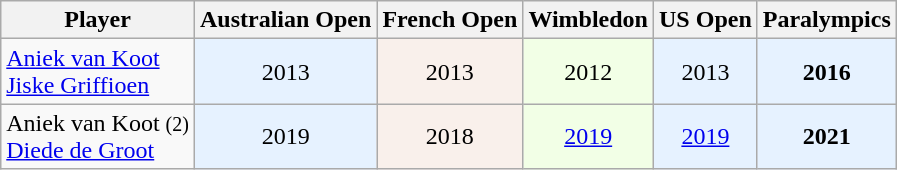<table class="wikitable sortable" style="text-align:center">
<tr>
<th>Player</th>
<th>Australian Open</th>
<th>French Open</th>
<th>Wimbledon</th>
<th>US Open</th>
<th>Paralympics</th>
</tr>
<tr>
<td style="text-align:left;"> <a href='#'>Aniek van Koot</a><br> <a href='#'>Jiske Griffioen</a></td>
<td style="background: #e6f2ff;">2013</td>
<td style="background: #f9f0eb;">2013</td>
<td style="background: #f2ffe6;">2012</td>
<td style="background: #e6f2ff;">2013</td>
<td style="background: #e6f2ff;"><strong>2016</strong></td>
</tr>
<tr>
<td style="text-align:left;"> Aniek van Koot <small>(2)</small><br> <a href='#'>Diede de Groot</a></td>
<td style="background: #e6f2ff;">2019</td>
<td style="background: #f9f0eb;">2018</td>
<td style="background: #f2ffe6;"><a href='#'>2019</a></td>
<td style="background: #e6f2ff;"><a href='#'>2019</a></td>
<td style="background: #e6f2ff;"><strong>2021</strong></td>
</tr>
</table>
